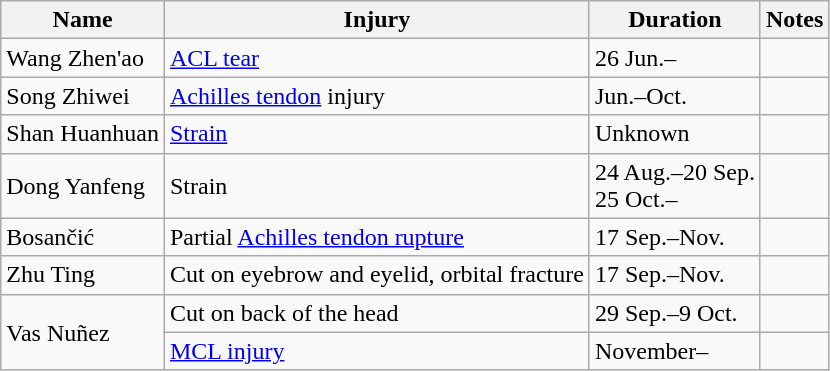<table class="wikitable">
<tr>
<th>Name</th>
<th>Injury</th>
<th>Duration</th>
<th>Notes</th>
</tr>
<tr>
<td>Wang Zhen'ao</td>
<td><a href='#'>ACL tear</a></td>
<td>26 Jun.–</td>
<td></td>
</tr>
<tr>
<td>Song Zhiwei</td>
<td><a href='#'>Achilles tendon</a> injury</td>
<td>Jun.–Oct.</td>
<td></td>
</tr>
<tr>
<td>Shan Huanhuan</td>
<td><a href='#'>Strain</a></td>
<td>Unknown</td>
<td></td>
</tr>
<tr>
<td>Dong Yanfeng</td>
<td>Strain</td>
<td>24 Aug.–20 Sep.<br>25 Oct.–</td>
<td></td>
</tr>
<tr>
<td>Bosančić</td>
<td>Partial <a href='#'>Achilles tendon rupture</a></td>
<td>17 Sep.–Nov.</td>
<td></td>
</tr>
<tr>
<td>Zhu Ting</td>
<td>Cut on eyebrow and eyelid, orbital fracture</td>
<td>17 Sep.–Nov.</td>
<td></td>
</tr>
<tr>
<td rowspan="2">Vas Nuñez</td>
<td>Cut on back of the head</td>
<td>29 Sep.–9 Oct.</td>
<td></td>
</tr>
<tr>
<td><a href='#'>MCL injury</a></td>
<td>November–</td>
<td></td>
</tr>
</table>
